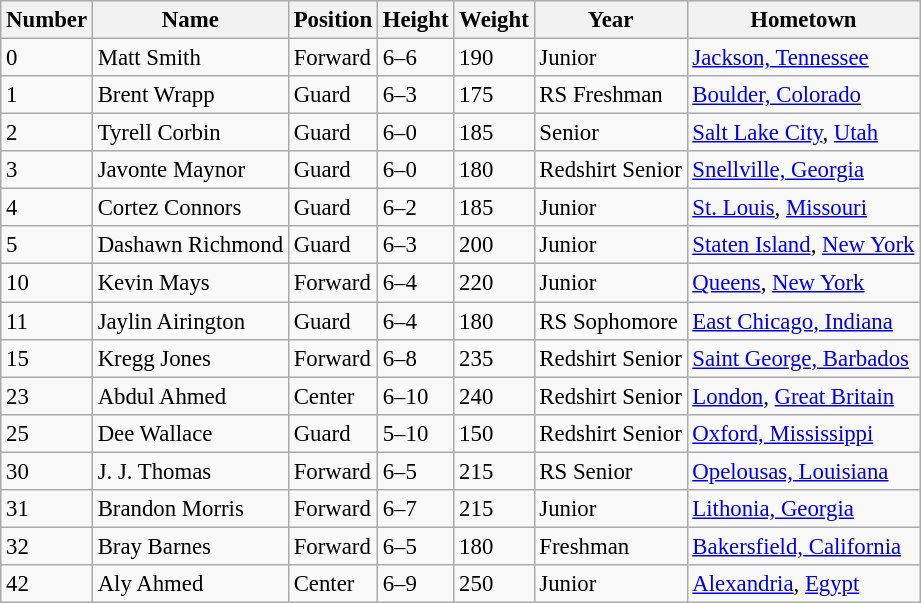<table class="wikitable sortable" style="font-size: 95%;">
<tr>
<th>Number</th>
<th>Name</th>
<th>Position</th>
<th>Height</th>
<th>Weight</th>
<th>Year</th>
<th>Hometown</th>
</tr>
<tr>
<td>0</td>
<td>Matt Smith</td>
<td>Forward</td>
<td>6–6</td>
<td>190</td>
<td>Junior</td>
<td><a href='#'>Jackson, Tennessee</a></td>
</tr>
<tr>
<td>1</td>
<td>Brent Wrapp</td>
<td>Guard</td>
<td>6–3</td>
<td>175</td>
<td>RS Freshman</td>
<td><a href='#'>Boulder, Colorado</a></td>
</tr>
<tr>
<td>2</td>
<td>Tyrell Corbin</td>
<td>Guard</td>
<td>6–0</td>
<td>185</td>
<td>Senior</td>
<td><a href='#'>Salt Lake City</a>, <a href='#'>Utah</a></td>
</tr>
<tr>
<td>3</td>
<td>Javonte Maynor</td>
<td>Guard</td>
<td>6–0</td>
<td>180</td>
<td>Redshirt Senior</td>
<td><a href='#'>Snellville, Georgia</a></td>
</tr>
<tr>
<td>4</td>
<td>Cortez Connors</td>
<td>Guard</td>
<td>6–2</td>
<td>185</td>
<td>Junior</td>
<td><a href='#'>St. Louis</a>, <a href='#'>Missouri</a></td>
</tr>
<tr>
<td>5</td>
<td>Dashawn Richmond</td>
<td>Guard</td>
<td>6–3</td>
<td>200</td>
<td>Junior</td>
<td><a href='#'>Staten Island</a>, <a href='#'>New York</a></td>
</tr>
<tr>
<td>10</td>
<td>Kevin Mays</td>
<td>Forward</td>
<td>6–4</td>
<td>220</td>
<td>Junior</td>
<td><a href='#'>Queens</a>, <a href='#'>New York</a></td>
</tr>
<tr>
<td>11</td>
<td>Jaylin Airington</td>
<td>Guard</td>
<td>6–4</td>
<td>180</td>
<td>RS Sophomore</td>
<td><a href='#'>East Chicago, Indiana</a></td>
</tr>
<tr>
<td>15</td>
<td>Kregg Jones</td>
<td>Forward</td>
<td>6–8</td>
<td>235</td>
<td>Redshirt Senior</td>
<td><a href='#'>Saint George, Barbados</a></td>
</tr>
<tr>
<td>23</td>
<td>Abdul Ahmed</td>
<td>Center</td>
<td>6–10</td>
<td>240</td>
<td>Redshirt Senior</td>
<td><a href='#'>London</a>, <a href='#'>Great Britain</a></td>
</tr>
<tr>
<td>25</td>
<td>Dee Wallace</td>
<td>Guard</td>
<td>5–10</td>
<td>150</td>
<td>Redshirt Senior</td>
<td><a href='#'>Oxford, Mississippi</a></td>
</tr>
<tr>
<td>30</td>
<td>J. J. Thomas</td>
<td>Forward</td>
<td>6–5</td>
<td>215</td>
<td>RS Senior</td>
<td><a href='#'>Opelousas, Louisiana</a></td>
</tr>
<tr>
<td>31</td>
<td>Brandon Morris</td>
<td>Forward</td>
<td>6–7</td>
<td>215</td>
<td>Junior</td>
<td><a href='#'>Lithonia, Georgia</a></td>
</tr>
<tr>
<td>32</td>
<td>Bray Barnes</td>
<td>Forward</td>
<td>6–5</td>
<td>180</td>
<td>Freshman</td>
<td><a href='#'>Bakersfield, California</a></td>
</tr>
<tr>
<td>42</td>
<td>Aly Ahmed</td>
<td>Center</td>
<td>6–9</td>
<td>250</td>
<td>Junior</td>
<td><a href='#'>Alexandria</a>, <a href='#'>Egypt</a></td>
</tr>
</table>
